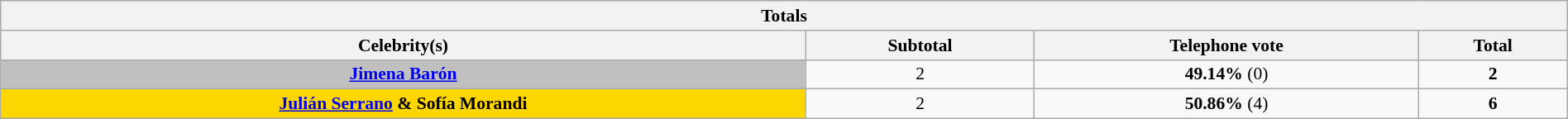<table class="wikitable collapsible collapsed" style="font-size:90%; text-align: center; width: 100%;">
<tr>
<th colspan="11" style="with: 95%;" align=center>Totals</th>
</tr>
<tr>
<th>Celebrity(s)</th>
<th>Subtotal</th>
<th>Telephone vote</th>
<th>Total</th>
</tr>
<tr>
<td bgcolor="silver"><strong><a href='#'>Jimena Barón</a></strong></td>
<td>2</td>
<td><strong>49.14%</strong> (0)</td>
<td><strong>2</strong></td>
</tr>
<tr>
<td bgcolor="gold"><strong><a href='#'>Julián Serrano</a> & Sofía Morandi</strong></td>
<td>2</td>
<td><strong>50.86%</strong> (4)</td>
<td><strong>6</strong></td>
</tr>
</table>
